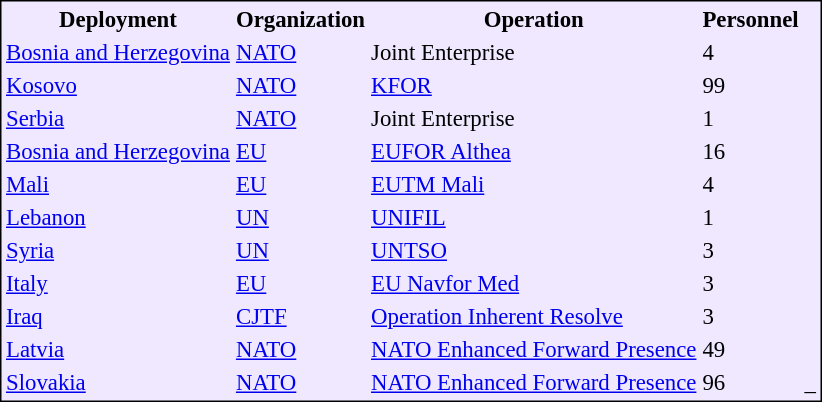<table style="border:1px solid black; background:#efe8ff; font-size:95%; float:left;">
<tr>
<th>Deployment</th>
<th>Organization</th>
<th>Operation</th>
<th>Personnel</th>
</tr>
<tr>
<td><a href='#'>Bosnia and Herzegovina</a></td>
<td><a href='#'>NATO</a></td>
<td>Joint Enterprise</td>
<td>4</td>
</tr>
<tr>
<td><a href='#'>Kosovo</a></td>
<td><a href='#'>NATO</a></td>
<td><a href='#'>KFOR</a></td>
<td>99</td>
</tr>
<tr>
<td><a href='#'>Serbia</a></td>
<td><a href='#'>NATO</a></td>
<td>Joint Enterprise</td>
<td>1</td>
</tr>
<tr>
<td><a href='#'>Bosnia and Herzegovina</a></td>
<td><a href='#'>EU</a></td>
<td><a href='#'>EUFOR Althea</a></td>
<td>16</td>
</tr>
<tr>
<td><a href='#'>Mali</a></td>
<td><a href='#'>EU</a></td>
<td><a href='#'>EUTM Mali</a></td>
<td>4</td>
</tr>
<tr>
<td><a href='#'>Lebanon</a></td>
<td><a href='#'>UN</a></td>
<td><a href='#'>UNIFIL</a></td>
<td>1</td>
</tr>
<tr>
<td><a href='#'>Syria</a></td>
<td><a href='#'>UN</a></td>
<td><a href='#'>UNTSO</a></td>
<td>3</td>
</tr>
<tr>
<td><a href='#'>Italy</a></td>
<td><a href='#'>EU</a></td>
<td><a href='#'>EU Navfor Med</a></td>
<td>3</td>
</tr>
<tr>
<td><a href='#'>Iraq</a></td>
<td><a href='#'>CJTF</a></td>
<td><a href='#'>Operation Inherent Resolve</a></td>
<td>3</td>
</tr>
<tr>
<td><a href='#'>Latvia</a></td>
<td><a href='#'>NATO</a></td>
<td><a href='#'>NATO Enhanced Forward Presence</a></td>
<td>49</td>
</tr>
<tr>
<td><a href='#'>Slovakia</a></td>
<td><a href='#'>NATO</a></td>
<td><a href='#'>NATO Enhanced Forward Presence</a></td>
<td>96</td>
<td>_</td>
</tr>
</table>
